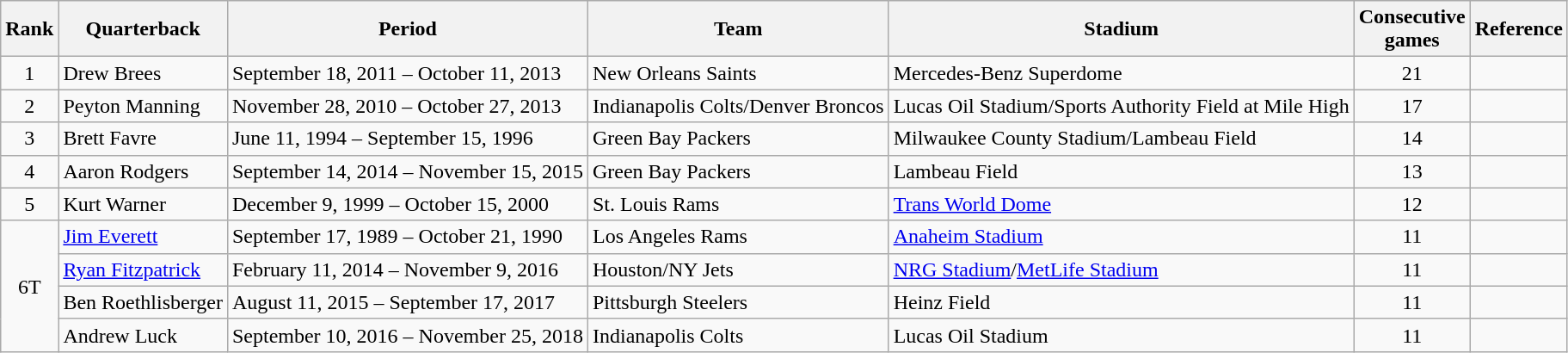<table class="wikitable">
<tr>
<th>Rank</th>
<th>Quarterback</th>
<th>Period</th>
<th>Team</th>
<th>Stadium</th>
<th>Consecutive<br>games</th>
<th>Reference</th>
</tr>
<tr>
<td style="text-align:center;">1</td>
<td>Drew Brees</td>
<td>September 18, 2011 – October 11, 2013</td>
<td>New Orleans Saints</td>
<td>Mercedes-Benz Superdome</td>
<td style="text-align:center;">21</td>
<td style="text-align:center;"></td>
</tr>
<tr>
<td style="text-align:center;">2</td>
<td>Peyton Manning</td>
<td>November 28, 2010 – October 27, 2013</td>
<td>Indianapolis Colts/Denver Broncos</td>
<td>Lucas Oil Stadium/Sports Authority Field at Mile High</td>
<td style="text-align:center;">17</td>
<td style="text-align:center;"></td>
</tr>
<tr>
<td style="text-align:center;">3</td>
<td>Brett Favre</td>
<td>June 11, 1994 – September 15, 1996</td>
<td>Green Bay Packers</td>
<td>Milwaukee County Stadium/Lambeau Field</td>
<td style="text-align:center;">14</td>
<td style="text-align:center;"></td>
</tr>
<tr>
<td style="text-align:center;">4</td>
<td>Aaron Rodgers</td>
<td>September 14, 2014 – November 15, 2015</td>
<td>Green Bay Packers</td>
<td>Lambeau Field</td>
<td style="text-align:center;">13</td>
<td style="text-align:center;"></td>
</tr>
<tr>
<td style="text-align:center;">5</td>
<td>Kurt Warner</td>
<td>December 9, 1999 – October 15, 2000</td>
<td>St. Louis Rams</td>
<td><a href='#'>Trans World Dome</a></td>
<td style="text-align:center;">12</td>
<td style="text-align:center;"></td>
</tr>
<tr>
<td style="text-align:center;" rowspan="4">6T</td>
<td><a href='#'>Jim Everett</a></td>
<td>September 17, 1989 – October 21, 1990</td>
<td>Los Angeles Rams</td>
<td><a href='#'>Anaheim Stadium</a></td>
<td style="text-align:center;">11</td>
<td style="text-align:center;"></td>
</tr>
<tr>
<td><a href='#'>Ryan Fitzpatrick</a></td>
<td>February 11, 2014 – November 9, 2016</td>
<td>Houston/NY Jets</td>
<td><a href='#'>NRG Stadium</a>/<a href='#'>MetLife Stadium</a></td>
<td style="text-align:center;">11</td>
<td style="text-align:center;"></td>
</tr>
<tr>
<td>Ben Roethlisberger</td>
<td>August 11, 2015 – September 17, 2017</td>
<td>Pittsburgh Steelers</td>
<td>Heinz Field</td>
<td style="text-align:center;">11</td>
<td style="text-align:center;"></td>
</tr>
<tr>
<td>Andrew Luck</td>
<td>September 10, 2016 – November 25, 2018</td>
<td>Indianapolis Colts</td>
<td>Lucas Oil Stadium</td>
<td style="text-align:center;">11</td>
<td style="text-align:center;"></td>
</tr>
</table>
